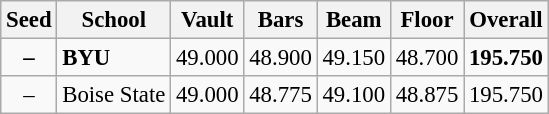<table class="wikitable" style="white-space:nowrap; font-size:95%; text-align:center">
<tr>
<th>Seed</th>
<th>School</th>
<th>Vault</th>
<th>Bars</th>
<th>Beam</th>
<th>Floor</th>
<th>Overall</th>
</tr>
<tr>
<td><strong>–</strong></td>
<td align=left><strong>BYU</strong></td>
<td>49.000</td>
<td>48.900</td>
<td>49.150</td>
<td>48.700</td>
<td><strong>195.750</strong></td>
</tr>
<tr>
<td>–</td>
<td align=left>Boise State</td>
<td>49.000</td>
<td>48.775</td>
<td>49.100</td>
<td>48.875</td>
<td>195.750</td>
</tr>
</table>
